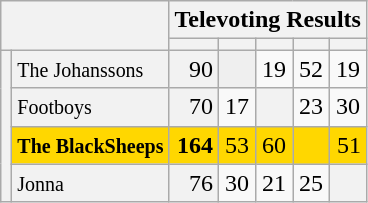<table class="wikitable" style="text-align:center; font-size: 100%">
<tr>
<th colspan="2" rowspan="2"></th>
<th colspan="7">Televoting Results</th>
</tr>
<tr>
<th></th>
<th></th>
<th></th>
<th></th>
<th></th>
</tr>
<tr>
<th rowspan="4"></th>
<td style="text-align:left; background-color:#f2f2f2"> <small>The Johanssons</small></td>
<td style="text-align:right; background-color:#f2f2f2">90</td>
<td style="text-align:right; background-color:#efefef"></td>
<td>19</td>
<td>52</td>
<td>19</td>
</tr>
<tr>
<td style="text-align:left; background-color:#f2f2f2"> <small>Footboys</small></td>
<td style="text-align:right; background-color:#f2f2f2">70</td>
<td>17</td>
<td style="text-align:left; background-color:#f2f2f2"></td>
<td>23</td>
<td>30</td>
</tr>
<tr bgcolor="gold">
<td style="text-align:left; background-color:gold"> <small><strong>The BlackSheeps</strong></small></td>
<td style="text-align:right; background-color:gold"><strong>164</strong></td>
<td>53</td>
<td>60</td>
<td style="text-align:left; background-color:gold"></td>
<td style="text-align:right; background-color:gold">51</td>
</tr>
<tr>
<td style="text-align:left; background-color:#f2f2f2"> <small>Jonna</small></td>
<td style="text-align:right; background-color:#f2f2f2">76</td>
<td>30</td>
<td>21</td>
<td>25</td>
<td style="text-align:left; background-color:#f2f2f2"></td>
</tr>
</table>
